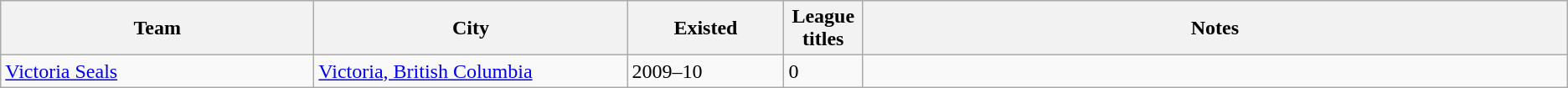<table class="wikitable">
<tr>
<th bgcolor="#DDDDFF" width="20%">Team</th>
<th bgcolor="#DDDDFF" width="20%">City</th>
<th bgcolor="#DDDDFF" width="10%">Existed</th>
<th bgcolor="#DDDDFF" width="5%">League titles</th>
<th bgcolor="#DDDDFF" width="45%">Notes</th>
</tr>
<tr>
<td><a href='#'>Victoria Seals</a></td>
<td><a href='#'>Victoria, British Columbia</a></td>
<td>2009–10</td>
<td>0</td>
<td></td>
</tr>
</table>
